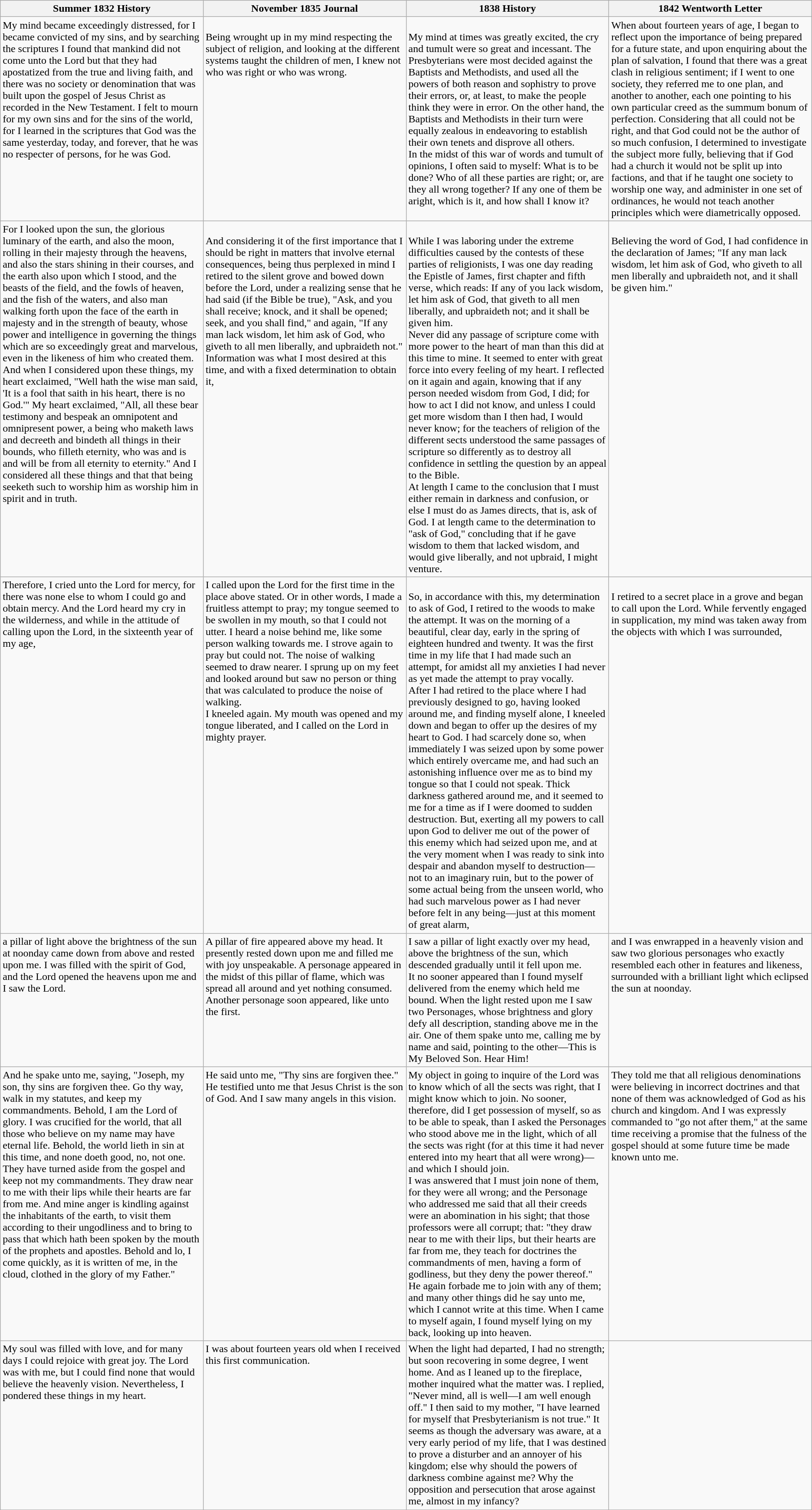<table class="wikitable">
<tr>
<th style="width: 25%;">Summer 1832 History</th>
<th style="width: 25%;">November 1835 Journal</th>
<th style="width: 25%;">1838 History</th>
<th style="width: 25%;">1842 Wentworth Letter</th>
</tr>
<tr>
<td style="vertical-align: top;">My mind became exceedingly distressed, for I became convicted of my sins, and by searching the scriptures I found that mankind did not come unto the Lord but that they had apostatized from the true and living faith, and there was no society or denomination that was built upon the gospel of Jesus Christ as recorded in the New Testament. I felt to mourn for my own sins and for the sins of the world, for I learned in the scriptures that God was the same yesterday, today, and forever, that he was no respecter of persons, for he was God.</td>
<td style="vertical-align: top;"><br>Being wrought up in my mind respecting the subject of religion, and looking at the different systems taught the children of men, I knew not who was right or who was wrong.</td>
<td style="vertical-align: top;"><br>My mind at times was greatly excited, the cry and tumult were so great and incessant. The Presbyterians were most decided against the Baptists and Methodists, and used all the powers of both reason and sophistry to prove their errors, or, at least, to make the people think they were in error. On the other hand, the Baptists and Methodists in their turn were equally zealous in endeavoring to establish their own tenets and disprove all others.<br>In the midst of this war of words and tumult of opinions, I often said to myself: What is to be done? Who of all these parties are right; or, are they all wrong together? If any one of them be aright, which is it, and how shall I know it?</td>
<td style="vertical-align: top;">When about fourteen years of age, I began to reflect upon the importance of being prepared for a future state, and upon enquiring about the plan of salvation, I found that there was a great clash in religious sentiment; if I went to one society, they referred me to one plan, and another to another, each one pointing to his own particular creed as the summum bonum of perfection. Considering that all could not be right, and that God could not be the author of so much confusion, I determined to investigate the subject more fully, believing that if God had a church it would not be split up into factions, and that if he taught one society to worship one way, and administer in one set of ordinances, he would not teach another principles which were diametrically opposed.</td>
</tr>
<tr>
<td style="vertical-align: top;">For I looked upon the sun, the glorious luminary of the earth, and also the moon, rolling in their majesty through the heavens, and also the stars shining in their courses, and the earth also upon which I stood, and the beasts of the field, and the fowls of heaven, and the fish of the waters, and also man walking forth upon the face of the earth in majesty and in the strength of beauty, whose power and intelligence in governing the things which are so exceedingly great and marvelous, even in the likeness of him who created them. And when I considered upon these things, my heart exclaimed, "Well hath the wise man said, 'It is a fool that saith in his heart, there is no God.'" My heart exclaimed, "All, all these bear testimony and bespeak an omnipotent and omnipresent power, a being who maketh laws and decreeth and bindeth all things in their bounds, who filleth eternity, who was and is and will be from all eternity to eternity." And I considered all these things and that that being seeketh such to worship him as worship him in spirit and in truth.</td>
<td style="vertical-align: top;"><br>And considering it of the first importance that I should be right in matters that involve eternal consequences, being thus perplexed in mind I retired to the silent grove and bowed down before the Lord, under a realizing sense that he had said (if the Bible be true), "Ask, and you shall receive; knock, and it shall be opened; seek, and you shall find," and again, "If any man lack wisdom, let him ask of God, who giveth to all men liberally, and upbraideth not."  Information was what I most desired at this time, and with a fixed determination to obtain it,</td>
<td style="vertical-align: top;"><br>While I was laboring under the extreme difficulties caused by the contests of these parties of religionists, I was one day reading the Epistle of James, first chapter and fifth verse, which reads: If any of you lack wisdom, let him ask of God, that giveth to all men liberally, and upbraideth not; and it shall be given him.<br>Never did any passage of scripture come with more power to the heart of man than this did at this time to mine. It seemed to enter with great force into every feeling of my heart. I reflected on it again and again, knowing that if any person needed wisdom from God, I did; for how to act I did not know, and unless I could get more wisdom than I then had, I would never know; for the teachers of religion of the different sects understood the same passages of scripture so differently as to destroy all confidence in settling the question by an appeal to the Bible.<br>At length I came to the conclusion that I must either remain in darkness and confusion, or else I must do as James directs, that is, ask of God. I at length came to the determination to "ask of God," concluding that if he gave wisdom to them that lacked wisdom, and would give liberally, and not upbraid, I might venture.</td>
<td style="vertical-align: top;"><br>Believing the word of God, I had confidence in the declaration of James; "If any man lack wisdom, let him ask of God, who giveth to all men liberally and upbraideth not, and it shall be given him."</td>
</tr>
<tr>
<td style="vertical-align: top;">Therefore, I cried unto the Lord for mercy, for there was none else to whom I could go and obtain mercy.  And the Lord heard my cry in the wilderness, and while in the attitude of calling upon the Lord, in the sixteenth year of my age,</td>
<td style="vertical-align: top;">I called upon the Lord for the first time in the place above stated. Or in other words, I made a fruitless attempt to pray; my tongue seemed to be swollen in my mouth, so that I could not utter. I heard a noise behind me, like some person walking towards me. I strove again to pray but could not. The noise of walking seemed to draw nearer. I sprung up on my feet and looked around but saw no person or thing that was calculated to produce the noise of walking.<br>I kneeled again. My mouth was opened and my tongue liberated, and I called on the Lord in mighty prayer.</td>
<td style="vertical-align: top;"><br>So, in accordance with this, my determination to ask of God, I retired to the woods to make the attempt. It was on the morning of a beautiful, clear day, early in the spring of eighteen hundred and twenty. It was the first time in my life that I had made such an attempt, for amidst all my anxieties I had never as yet made the attempt to pray vocally.<br>After I had retired to the place where I had previously designed to go, having looked around me, and finding myself alone, I kneeled down and began to offer up the desires of my heart to God. I had scarcely done so, when immediately I was seized upon by some power which entirely overcame me, and had such an astonishing influence over me as to bind my tongue so that I could not speak. Thick darkness gathered around me, and it seemed to me for a time as if I were doomed to sudden destruction.  But, exerting all my powers to call upon God to deliver me out of the power of this enemy which had seized upon me, and at the very moment when I was ready to sink into despair and abandon myself to destruction—not to an imaginary ruin, but to the power of some actual being from the unseen world, who had such marvelous power as I had never before felt in any being—just at this moment of great alarm,</td>
<td style="vertical-align: top;"><br>I retired to a secret place in a grove and began to call upon the Lord.  While fervently engaged in supplication, my mind was taken away from the objects with which I was surrounded,</td>
</tr>
<tr>
<td style="vertical-align: top;">a pillar of light above the brightness of the sun at noonday came down from above and rested upon me. I was filled with the spirit of God, and the Lord opened the heavens upon me and I saw the Lord.</td>
<td style="vertical-align: top;">A pillar of fire appeared above my head. It presently rested down upon me and filled me with joy unspeakable. A personage appeared in the midst of this pillar of flame, which was spread all around and yet nothing consumed. Another personage soon appeared, like unto the first.</td>
<td style="vertical-align: top;">I saw a pillar of light exactly over my head, above the brightness of the sun, which descended gradually until it fell upon me.<br>It no sooner appeared than I found myself delivered from the enemy which held me bound. When the light rested upon me I saw two Personages, whose brightness and glory defy all description, standing above me in the air. One of them spake unto me, calling me by name and said, pointing to the other—This is My Beloved Son. Hear Him!</td>
<td style="vertical-align: top;">and I was enwrapped in a heavenly vision and saw two glorious personages who exactly resembled each other in features and likeness, surrounded with a brilliant light which eclipsed the sun at noonday.</td>
</tr>
<tr>
<td style="vertical-align: top;">And he spake unto me, saying, "Joseph, my son, thy sins are forgiven thee. Go thy way, walk in my statutes, and keep my commandments. Behold, I am the Lord of glory. I was crucified for the world, that all those who believe on my name may have eternal life. Behold, the world lieth in sin at this time, and none doeth good, no, not one. They have turned aside from the gospel and keep not my commandments. They draw near to me with their lips while their hearts are far from me. And mine anger is kindling against the inhabitants of the earth, to visit them according to their ungodliness and to bring to pass that which hath been spoken by the mouth of the prophets and apostles. Behold and lo, I come quickly, as it is written of me, in the cloud, clothed in the glory of my Father."</td>
<td style="vertical-align: top;">He said unto me, "Thy sins are forgiven thee." He testified unto me that Jesus Christ is the son of God. And I saw many angels in this vision.</td>
<td style="vertical-align: top;">My object in going to inquire of the Lord was to know which of all the sects was right, that I might know which to join. No sooner, therefore, did I get possession of myself, so as to be able to speak, than I asked the Personages who stood above me in the light, which of all the sects was right (for at this time it had never entered into my heart that all were wrong)—and which I should join.<br>I was answered that I must join none of them, for they were all wrong; and the Personage who addressed me said that all their creeds were an abomination in his sight; that those professors were all corrupt; that: "they draw near to me with their lips, but their hearts are far from me, they teach for doctrines the commandments of men, having a form of godliness, but they deny the power thereof."<br>He again forbade me to join with any of them; and many other things did he say unto me, which I cannot write at this time. When I came to myself again, I found myself lying on my back, looking up into heaven.</td>
<td style="vertical-align: top;">They told me that all religious denominations were believing in incorrect doctrines and that none of them was acknowledged of God as his church and kingdom. And I was expressly commanded to "go not after them," at the same time receiving a promise that the fulness of the gospel should at some future time be made known unto me.</td>
</tr>
<tr>
<td style="vertical-align: top;">My soul was filled with love, and for many days I could rejoice with great joy. The Lord was with me, but I could find none that would believe the heavenly vision. Nevertheless, I pondered these things in my heart.</td>
<td style="vertical-align: top;">I was about fourteen years old when I received this first communication.</td>
<td style="vertical-align: top;">When the light had departed, I had no strength; but soon recovering in some degree, I went home. And as I leaned up to the fireplace, mother inquired what the matter was. I replied, "Never mind, all is well—I am well enough off." I then said to my mother, "I have learned for myself that Presbyterianism is not true." It seems as though the adversary was aware, at a very early period of my life, that I was destined to prove a disturber and an annoyer of his kingdom; else why should the powers of darkness combine against me? Why the opposition and persecution that arose against me, almost in my infancy?</td>
<td style="vertical-align: top;"></td>
</tr>
</table>
